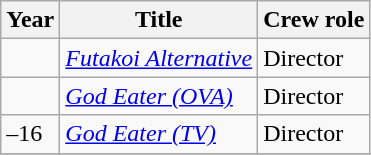<table class="wikitable sortable">
<tr>
<th>Year</th>
<th>Title</th>
<th>Crew role</th>
</tr>
<tr>
<td></td>
<td><em><a href='#'>Futakoi Alternative</a></em></td>
<td>Director</td>
</tr>
<tr>
<td></td>
<td><em><a href='#'> God Eater (OVA)</a></em></td>
<td>Director</td>
</tr>
<tr>
<td>–16</td>
<td><em><a href='#'>God Eater (TV)</a></em></td>
<td>Director</td>
</tr>
<tr>
</tr>
</table>
